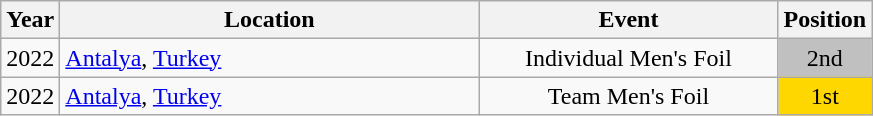<table class="wikitable" style="text-align:center;">
<tr>
<th>Year</th>
<th style="width:17em">Location</th>
<th style="width:12em">Event</th>
<th>Position</th>
</tr>
<tr>
<td>2022</td>
<td rowspan="1" align="left"> <a href='#'>Antalya</a>, <a href='#'>Turkey</a></td>
<td>Individual Men's Foil</td>
<td bgcolor="silver">2nd</td>
</tr>
<tr>
<td>2022</td>
<td rowspan="1" align="left"> <a href='#'>Antalya</a>, <a href='#'>Turkey</a></td>
<td>Team Men's Foil</td>
<td bgcolor="gold">1st</td>
</tr>
</table>
